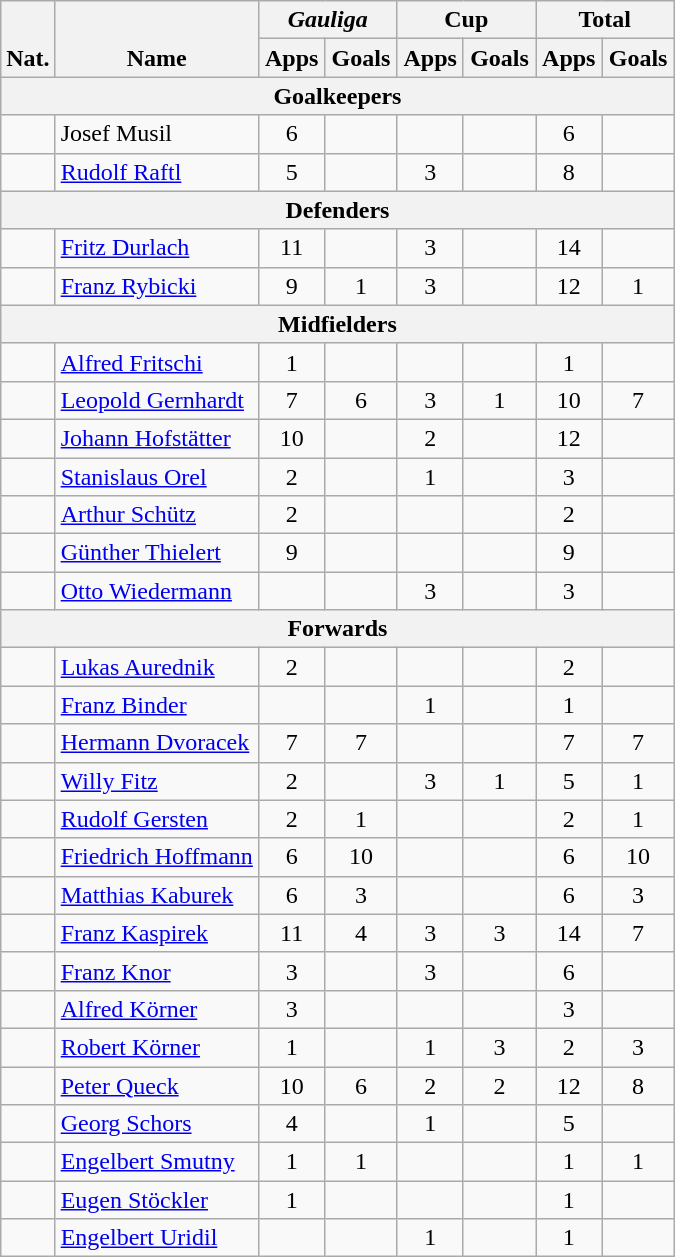<table class="wikitable" style="text-align:center">
<tr>
<th rowspan="2" valign="bottom">Nat.</th>
<th rowspan="2" valign="bottom">Name</th>
<th colspan="2" width="85"><em>Gauliga</em></th>
<th colspan="2" width="85">Cup</th>
<th colspan="2" width="85">Total</th>
</tr>
<tr>
<th>Apps</th>
<th>Goals</th>
<th>Apps</th>
<th>Goals</th>
<th>Apps</th>
<th>Goals</th>
</tr>
<tr>
<th colspan=20>Goalkeepers</th>
</tr>
<tr>
<td></td>
<td align="left">Josef Musil</td>
<td>6</td>
<td></td>
<td></td>
<td></td>
<td>6</td>
<td></td>
</tr>
<tr>
<td></td>
<td align="left"><a href='#'>Rudolf Raftl</a></td>
<td>5</td>
<td></td>
<td>3</td>
<td></td>
<td>8</td>
<td></td>
</tr>
<tr>
<th colspan=20>Defenders</th>
</tr>
<tr>
<td></td>
<td align="left"><a href='#'>Fritz Durlach</a></td>
<td>11</td>
<td></td>
<td>3</td>
<td></td>
<td>14</td>
<td></td>
</tr>
<tr>
<td></td>
<td align="left"><a href='#'>Franz Rybicki</a></td>
<td>9</td>
<td>1</td>
<td>3</td>
<td></td>
<td>12</td>
<td>1</td>
</tr>
<tr>
<th colspan=20>Midfielders</th>
</tr>
<tr>
<td></td>
<td align="left"><a href='#'>Alfred Fritschi</a></td>
<td>1</td>
<td></td>
<td></td>
<td></td>
<td>1</td>
<td></td>
</tr>
<tr>
<td></td>
<td align="left"><a href='#'>Leopold Gernhardt</a></td>
<td>7</td>
<td>6</td>
<td>3</td>
<td>1</td>
<td>10</td>
<td>7</td>
</tr>
<tr>
<td></td>
<td align="left"><a href='#'>Johann Hofstätter</a></td>
<td>10</td>
<td></td>
<td>2</td>
<td></td>
<td>12</td>
<td></td>
</tr>
<tr>
<td></td>
<td align="left"><a href='#'>Stanislaus Orel</a></td>
<td>2</td>
<td></td>
<td>1</td>
<td></td>
<td>3</td>
<td></td>
</tr>
<tr>
<td></td>
<td align="left"><a href='#'>Arthur Schütz</a></td>
<td>2</td>
<td></td>
<td></td>
<td></td>
<td>2</td>
<td></td>
</tr>
<tr>
<td></td>
<td align="left"><a href='#'>Günther Thielert</a></td>
<td>9</td>
<td></td>
<td></td>
<td></td>
<td>9</td>
<td></td>
</tr>
<tr>
<td></td>
<td align="left"><a href='#'>Otto Wiedermann</a></td>
<td></td>
<td></td>
<td>3</td>
<td></td>
<td>3</td>
<td></td>
</tr>
<tr>
<th colspan=20>Forwards</th>
</tr>
<tr>
<td></td>
<td align="left"><a href='#'>Lukas Aurednik</a></td>
<td>2</td>
<td></td>
<td></td>
<td></td>
<td>2</td>
<td></td>
</tr>
<tr>
<td></td>
<td align="left"><a href='#'>Franz Binder</a></td>
<td></td>
<td></td>
<td>1</td>
<td></td>
<td>1</td>
<td></td>
</tr>
<tr>
<td></td>
<td align="left"><a href='#'>Hermann Dvoracek</a></td>
<td>7</td>
<td>7</td>
<td></td>
<td></td>
<td>7</td>
<td>7</td>
</tr>
<tr>
<td></td>
<td align="left"><a href='#'>Willy Fitz</a></td>
<td>2</td>
<td></td>
<td>3</td>
<td>1</td>
<td>5</td>
<td>1</td>
</tr>
<tr>
<td></td>
<td align="left"><a href='#'>Rudolf Gersten</a></td>
<td>2</td>
<td>1</td>
<td></td>
<td></td>
<td>2</td>
<td>1</td>
</tr>
<tr>
<td></td>
<td align="left"><a href='#'>Friedrich Hoffmann</a></td>
<td>6</td>
<td>10</td>
<td></td>
<td></td>
<td>6</td>
<td>10</td>
</tr>
<tr>
<td></td>
<td align="left"><a href='#'>Matthias Kaburek</a></td>
<td>6</td>
<td>3</td>
<td></td>
<td></td>
<td>6</td>
<td>3</td>
</tr>
<tr>
<td></td>
<td align="left"><a href='#'>Franz Kaspirek</a></td>
<td>11</td>
<td>4</td>
<td>3</td>
<td>3</td>
<td>14</td>
<td>7</td>
</tr>
<tr>
<td></td>
<td align="left"><a href='#'>Franz Knor</a></td>
<td>3</td>
<td></td>
<td>3</td>
<td></td>
<td>6</td>
<td></td>
</tr>
<tr>
<td></td>
<td align="left"><a href='#'>Alfred Körner</a></td>
<td>3</td>
<td></td>
<td></td>
<td></td>
<td>3</td>
<td></td>
</tr>
<tr>
<td></td>
<td align="left"><a href='#'>Robert Körner</a></td>
<td>1</td>
<td></td>
<td>1</td>
<td>3</td>
<td>2</td>
<td>3</td>
</tr>
<tr>
<td></td>
<td align="left"><a href='#'>Peter Queck</a></td>
<td>10</td>
<td>6</td>
<td>2</td>
<td>2</td>
<td>12</td>
<td>8</td>
</tr>
<tr>
<td></td>
<td align="left"><a href='#'>Georg Schors</a></td>
<td>4</td>
<td></td>
<td>1</td>
<td></td>
<td>5</td>
<td></td>
</tr>
<tr>
<td></td>
<td align="left"><a href='#'>Engelbert Smutny</a></td>
<td>1</td>
<td>1</td>
<td></td>
<td></td>
<td>1</td>
<td>1</td>
</tr>
<tr>
<td></td>
<td align="left"><a href='#'>Eugen Stöckler</a></td>
<td>1</td>
<td></td>
<td></td>
<td></td>
<td>1</td>
<td></td>
</tr>
<tr>
<td></td>
<td align="left"><a href='#'>Engelbert Uridil</a></td>
<td></td>
<td></td>
<td>1</td>
<td></td>
<td>1</td>
<td></td>
</tr>
</table>
